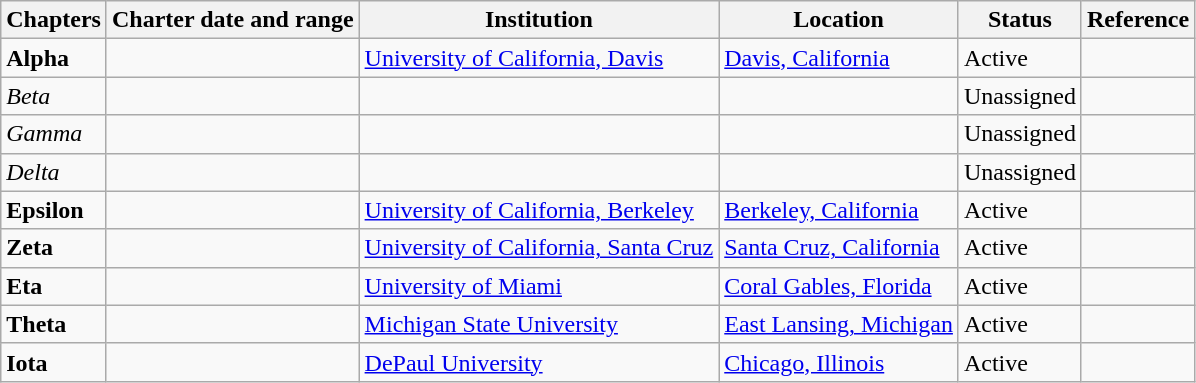<table class="wikitable sortable">
<tr>
<th>Chapters</th>
<th>Charter date and range</th>
<th>Institution</th>
<th>Location</th>
<th>Status</th>
<th>Reference</th>
</tr>
<tr>
<td><strong>Alpha</strong></td>
<td></td>
<td><a href='#'>University of California, Davis</a></td>
<td><a href='#'>Davis, California</a></td>
<td>Active</td>
<td></td>
</tr>
<tr>
<td><em>Beta</em></td>
<td></td>
<td></td>
<td></td>
<td>Unassigned</td>
<td></td>
</tr>
<tr>
<td><em>Gamma</em></td>
<td></td>
<td></td>
<td></td>
<td>Unassigned</td>
<td></td>
</tr>
<tr>
<td><em>Delta</em></td>
<td></td>
<td></td>
<td></td>
<td>Unassigned</td>
<td></td>
</tr>
<tr>
<td><strong>Epsilon</strong></td>
<td></td>
<td><a href='#'>University of California, Berkeley</a></td>
<td><a href='#'>Berkeley, California</a></td>
<td>Active</td>
<td></td>
</tr>
<tr>
<td><strong>Zeta</strong></td>
<td></td>
<td><a href='#'>University of California, Santa Cruz</a></td>
<td><a href='#'>Santa Cruz, California</a></td>
<td>Active</td>
<td></td>
</tr>
<tr>
<td><strong>Eta</strong></td>
<td></td>
<td><a href='#'>University of Miami</a></td>
<td><a href='#'>Coral Gables, Florida</a></td>
<td>Active</td>
<td></td>
</tr>
<tr>
<td><strong>Theta</strong></td>
<td></td>
<td><a href='#'>Michigan State University</a></td>
<td><a href='#'>East Lansing, Michigan</a></td>
<td>Active</td>
<td></td>
</tr>
<tr>
<td><strong>Iota</strong></td>
<td></td>
<td><a href='#'>DePaul University</a></td>
<td><a href='#'>Chicago, Illinois</a></td>
<td>Active</td>
<td></td>
</tr>
</table>
